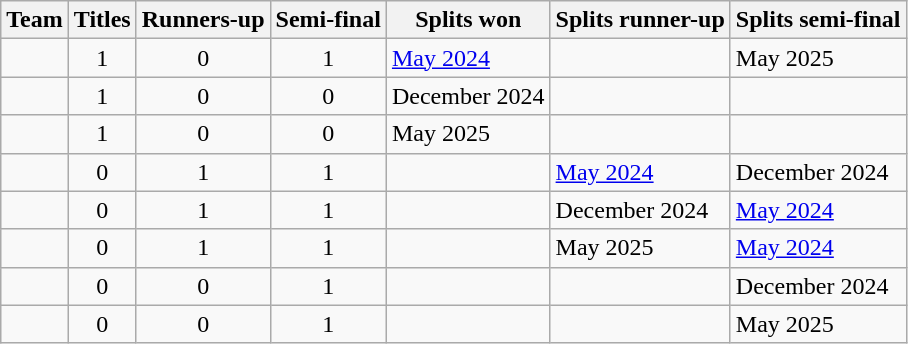<table class="wikitable sortable">
<tr>
<th>Team</th>
<th>Titles</th>
<th>Runners-up</th>
<th>Semi-final</th>
<th>Splits won</th>
<th>Splits runner-up</th>
<th>Splits semi-final</th>
</tr>
<tr>
<td></td>
<td align=center>1</td>
<td align=center>0</td>
<td align=center>1</td>
<td><a href='#'>May 2024</a></td>
<td></td>
<td>May 2025</td>
</tr>
<tr>
<td></td>
<td align=center>1</td>
<td align=center>0</td>
<td align=center>0</td>
<td>December 2024</td>
<td></td>
<td></td>
</tr>
<tr>
<td></td>
<td align=center>1</td>
<td align=center>0</td>
<td align=center>0</td>
<td>May 2025</td>
<td></td>
<td></td>
</tr>
<tr>
<td></td>
<td align=center>0</td>
<td align=center>1</td>
<td align=center>1</td>
<td></td>
<td><a href='#'>May 2024</a></td>
<td>December 2024</td>
</tr>
<tr>
<td></td>
<td align=center>0</td>
<td align=center>1</td>
<td align=center>1</td>
<td></td>
<td>December 2024</td>
<td><a href='#'>May 2024</a></td>
</tr>
<tr>
<td></td>
<td align=center>0</td>
<td align=center>1</td>
<td align=center>1</td>
<td></td>
<td>May 2025</td>
<td><a href='#'>May 2024</a></td>
</tr>
<tr>
<td></td>
<td align=center>0</td>
<td align=center>0</td>
<td align=center>1</td>
<td></td>
<td></td>
<td>December 2024</td>
</tr>
<tr>
<td></td>
<td align=center>0</td>
<td align=center>0</td>
<td align=center>1</td>
<td></td>
<td></td>
<td>May 2025</td>
</tr>
</table>
